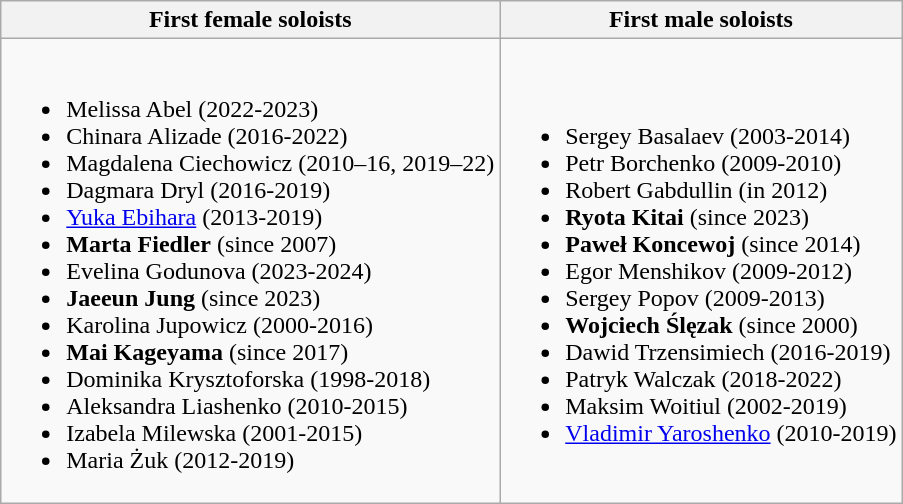<table class="wikitable">
<tr>
<th><strong>First female soloists</strong></th>
<th><strong>First male soloists</strong></th>
</tr>
<tr>
<td><br><ul><li>Melissa Abel (2022-2023)</li><li>Chinara Alizade (2016-2022)</li><li>Magdalena Ciechowicz (2010–16, 2019–22)</li><li>Dagmara Dryl (2016-2019)</li><li><a href='#'>Yuka Ebihara</a> (2013-2019)</li><li><strong>Marta Fiedler</strong> (since 2007)</li><li>Evelina Godunova (2023-2024)</li><li><strong>Jaeeun Jung</strong> (since 2023)</li><li>Karolina Jupowicz (2000-2016)</li><li><strong>Mai Kageyama</strong> (since 2017)</li><li>Dominika Krysztoforska (1998-2018)</li><li>Aleksandra Liashenko (2010-2015)</li><li>Izabela Milewska (2001-2015)</li><li>Maria Żuk (2012-2019)</li></ul></td>
<td><br><ul><li>Sergey Basalaev (2003-2014)</li><li>Petr Borchenko (2009-2010)</li><li>Robert Gabdullin (in 2012)</li><li><strong>Ryota Kitai</strong> (since 2023)</li><li><strong>Paweł Koncewoj</strong> (since 2014)</li><li>Egor Menshikov (2009-2012)</li><li>Sergey Popov (2009-2013)</li><li><strong>Wojciech Ślęzak</strong> (since 2000)</li><li>Dawid Trzensimiech (2016-2019)</li><li>Patryk Walczak (2018-2022)</li><li>Maksim Woitiul (2002-2019)</li><li><a href='#'>Vladimir Yaroshenko</a> (2010-2019)</li></ul></td>
</tr>
</table>
